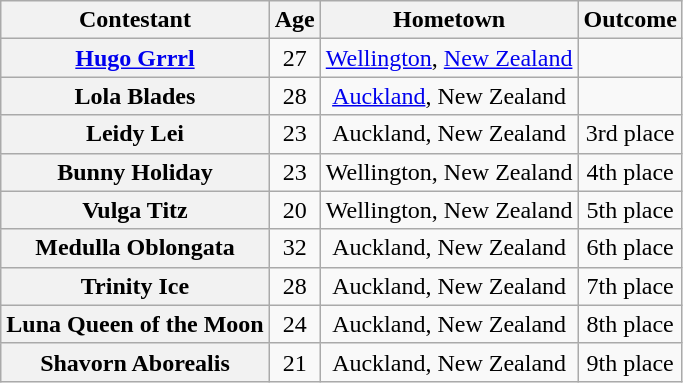<table class="wikitable sortable" style="text-align:center">
<tr>
<th scope="col">Contestant</th>
<th scope="col">Age</th>
<th scope="col">Hometown</th>
<th scope="col">Outcome</th>
</tr>
<tr>
<th scope="row"><a href='#'>Hugo Grrrl</a></th>
<td>27</td>
<td nowrap><a href='#'>Wellington</a>, <a href='#'>New Zealand</a></td>
<td><strong></strong></td>
</tr>
<tr>
<th scope="row">Lola Blades</th>
<td>28</td>
<td><a href='#'>Auckland</a>, New Zealand</td>
<td></td>
</tr>
<tr>
<th scope="row">Leidy Lei</th>
<td>23</td>
<td>Auckland, New Zealand</td>
<td>3rd place</td>
</tr>
<tr>
<th scope="row">Bunny Holiday</th>
<td>23</td>
<td>Wellington, New Zealand</td>
<td>4th place</td>
</tr>
<tr>
<th scope="row">Vulga Titz</th>
<td>20</td>
<td>Wellington, New Zealand</td>
<td>5th place</td>
</tr>
<tr>
<th scope="row">Medulla Oblongata</th>
<td>32</td>
<td>Auckland, New Zealand</td>
<td>6th place</td>
</tr>
<tr>
<th scope="row">Trinity Ice</th>
<td>28</td>
<td>Auckland, New Zealand</td>
<td>7th place</td>
</tr>
<tr>
<th nowrap scope="row">Luna Queen of the Moon</th>
<td>24</td>
<td>Auckland, New Zealand</td>
<td>8th place</td>
</tr>
<tr>
<th scope="row">Shavorn Aborealis</th>
<td>21</td>
<td>Auckland, New Zealand</td>
<td>9th place</td>
</tr>
</table>
